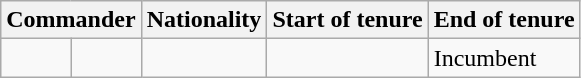<table class="wikitable sortable">
<tr>
<th colspan="2">Commander</th>
<th>Nationality</th>
<th>Start of tenure</th>
<th>End of tenure</th>
</tr>
<tr>
<td></td>
<td></td>
<td></td>
<td></td>
<td>Incumbent </td>
</tr>
</table>
